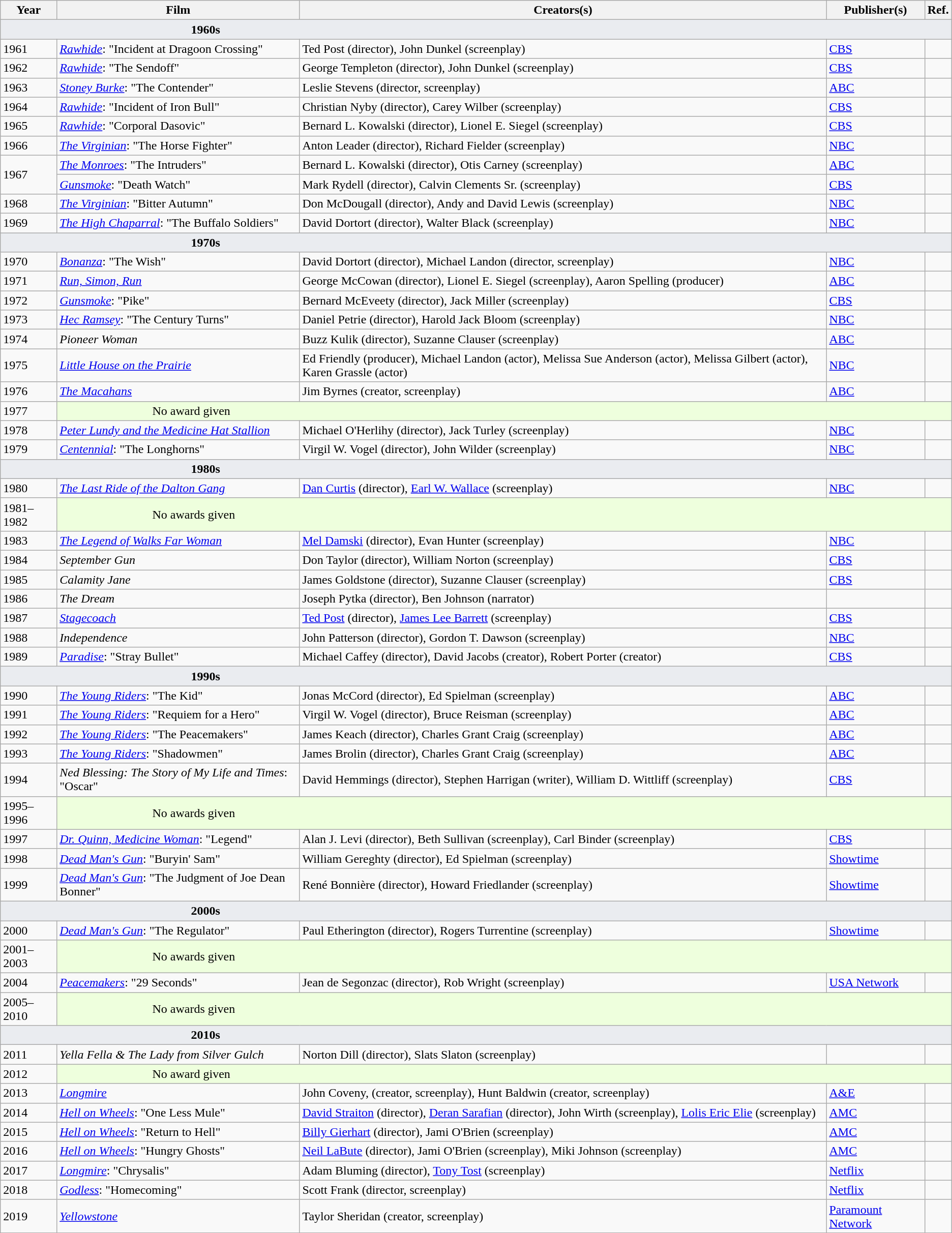<table class="wikitable sortable" style="margin-bottom:4px">
<tr>
<th>Year</th>
<th>Film</th>
<th>Creators(s)</th>
<th>Publisher(s)</th>
<th>Ref.</th>
</tr>
<tr>
<td colspan=5 data-sort-value="?" style="background-color:#EAECF0; font-weight:bold; padding-left:20%">1960s</td>
</tr>
<tr>
<td>1961</td>
<td><em><a href='#'>Rawhide</a></em>: "Incident at Dragoon Crossing"</td>
<td>Ted Post (director), John Dunkel (screenplay)</td>
<td><a href='#'>CBS</a></td>
<td></td>
</tr>
<tr>
<td>1962</td>
<td><em><a href='#'>Rawhide</a></em>: "The Sendoff"</td>
<td>George Templeton (director), John Dunkel (screenplay)</td>
<td><a href='#'>CBS</a></td>
<td></td>
</tr>
<tr>
<td>1963</td>
<td><em><a href='#'>Stoney Burke</a></em>: "The Contender"</td>
<td>Leslie Stevens (director, screenplay)</td>
<td><a href='#'>ABC</a></td>
<td></td>
</tr>
<tr>
<td>1964</td>
<td><em><a href='#'>Rawhide</a></em>: "Incident of Iron Bull"</td>
<td>Christian Nyby (director), Carey Wilber (screenplay)</td>
<td><a href='#'>CBS</a></td>
<td></td>
</tr>
<tr>
<td>1965</td>
<td><em><a href='#'>Rawhide</a></em>: "Corporal Dasovic"</td>
<td>Bernard L. Kowalski (director), Lionel E. Siegel (screenplay)</td>
<td><a href='#'>CBS</a></td>
<td></td>
</tr>
<tr>
<td>1966</td>
<td><em><a href='#'>The Virginian</a></em>: "The Horse Fighter"</td>
<td>Anton Leader (director), Richard Fielder (screenplay)</td>
<td><a href='#'>NBC</a></td>
<td></td>
</tr>
<tr>
<td rowspan=2>1967</td>
<td><em><a href='#'>The Monroes</a></em>: "The Intruders"</td>
<td>Bernard L. Kowalski (director), Otis Carney (screenplay)</td>
<td><a href='#'>ABC</a></td>
<td></td>
</tr>
<tr>
<td><em><a href='#'>Gunsmoke</a></em>: "Death Watch"</td>
<td>Mark Rydell (director), Calvin Clements Sr. (screenplay)</td>
<td><a href='#'>CBS</a></td>
<td></td>
</tr>
<tr>
<td>1968</td>
<td><em><a href='#'>The Virginian</a></em>: "Bitter Autumn"</td>
<td>Don McDougall (director), Andy and David Lewis (screenplay)</td>
<td><a href='#'>NBC</a></td>
<td></td>
</tr>
<tr>
<td>1969</td>
<td><em><a href='#'>The High Chaparral</a></em>: "The Buffalo Soldiers"</td>
<td>David Dortort (director), Walter Black (screenplay)</td>
<td><a href='#'>NBC</a></td>
<td></td>
</tr>
<tr>
<td colspan=5 data-sort-value="?" style="background-color:#EAECF0; font-weight:bold; padding-left:20%">1970s</td>
</tr>
<tr>
<td>1970</td>
<td><em><a href='#'>Bonanza</a></em>: "The Wish"</td>
<td>David Dortort (director), Michael Landon (director, screenplay)</td>
<td><a href='#'>NBC</a></td>
<td></td>
</tr>
<tr>
<td>1971</td>
<td><em><a href='#'>Run, Simon, Run</a></em></td>
<td>George McCowan (director), Lionel E. Siegel (screenplay), Aaron Spelling (producer)</td>
<td><a href='#'>ABC</a></td>
<td></td>
</tr>
<tr>
<td>1972</td>
<td><em><a href='#'>Gunsmoke</a></em>: "Pike"</td>
<td>Bernard McEveety (director), Jack Miller (screenplay)</td>
<td><a href='#'>CBS</a></td>
<td></td>
</tr>
<tr>
<td>1973</td>
<td><em><a href='#'>Hec Ramsey</a></em>: "The Century Turns"</td>
<td>Daniel Petrie (director), Harold Jack Bloom (screenplay)</td>
<td><a href='#'>NBC</a></td>
<td></td>
</tr>
<tr>
<td>1974</td>
<td><em>Pioneer Woman</em></td>
<td>Buzz Kulik (director), Suzanne Clauser (screenplay)</td>
<td><a href='#'>ABC</a></td>
<td></td>
</tr>
<tr>
<td>1975</td>
<td><em><a href='#'>Little House on the Prairie</a></em></td>
<td>Ed Friendly (producer), Michael Landon (actor), Melissa Sue Anderson (actor), Melissa Gilbert (actor), Karen Grassle (actor)</td>
<td><a href='#'>NBC</a></td>
<td></td>
</tr>
<tr>
<td>1976</td>
<td><em><a href='#'>The Macahans</a></em></td>
<td>Jim Byrnes (creator, screenplay)</td>
<td><a href='#'>ABC</a></td>
<td></td>
</tr>
<tr>
<td>1977</td>
<td colspan="4" style="background-color:#EFD; padding-left:10%" data-sort-value="?">No award given</td>
</tr>
<tr>
<td>1978</td>
<td><em><a href='#'>Peter Lundy and the Medicine Hat Stallion</a></em></td>
<td>Michael O'Herlihy (director), Jack Turley (screenplay)</td>
<td><a href='#'>NBC</a></td>
<td></td>
</tr>
<tr>
<td>1979</td>
<td><em><a href='#'>Centennial</a></em>: "The Longhorns"</td>
<td>Virgil W. Vogel (director), John Wilder (screenplay)</td>
<td><a href='#'>NBC</a></td>
<td></td>
</tr>
<tr>
<td colspan=5 data-sort-value="?" style="background-color:#EAECF0; font-weight:bold; padding-left:20%">1980s</td>
</tr>
<tr>
<td>1980</td>
<td><em><a href='#'>The Last Ride of the Dalton Gang</a></em></td>
<td><a href='#'>Dan Curtis</a> (director), <a href='#'>Earl W. Wallace</a> (screenplay)</td>
<td><a href='#'>NBC</a></td>
<td></td>
</tr>
<tr>
<td>1981–1982</td>
<td colspan="4" style="background-color:#EFD; padding-left:10%" data-sort-value="?">No awards given</td>
</tr>
<tr>
<td>1983</td>
<td><em><a href='#'>The Legend of Walks Far Woman</a></em></td>
<td><a href='#'>Mel Damski</a> (director), Evan Hunter (screenplay)</td>
<td><a href='#'>NBC</a></td>
<td></td>
</tr>
<tr>
<td>1984</td>
<td><em>September Gun</em></td>
<td>Don Taylor (director), William Norton (screenplay)</td>
<td><a href='#'>CBS</a></td>
<td></td>
</tr>
<tr>
<td>1985</td>
<td><em>Calamity Jane</em></td>
<td>James Goldstone (director), Suzanne Clauser (screenplay)</td>
<td><a href='#'>CBS</a></td>
<td></td>
</tr>
<tr>
<td>1986</td>
<td><em>The Dream</em></td>
<td>Joseph Pytka (director), Ben Johnson (narrator)</td>
<td></td>
<td></td>
</tr>
<tr>
<td>1987</td>
<td><em><a href='#'>Stagecoach</a></em></td>
<td><a href='#'>Ted Post</a> (director), <a href='#'>James Lee Barrett</a> (screenplay)</td>
<td><a href='#'>CBS</a></td>
<td></td>
</tr>
<tr>
<td>1988</td>
<td><em>Independence</em></td>
<td>John Patterson (director), Gordon T. Dawson (screenplay)</td>
<td><a href='#'>NBC</a></td>
<td></td>
</tr>
<tr>
<td>1989</td>
<td><em><a href='#'>Paradise</a></em>: "Stray Bullet"</td>
<td>Michael Caffey (director), David Jacobs (creator), Robert Porter (creator)</td>
<td><a href='#'>CBS</a></td>
<td></td>
</tr>
<tr>
<td colspan=5 data-sort-value="?" style="background-color:#EAECF0; font-weight:bold; padding-left:20%">1990s</td>
</tr>
<tr>
<td>1990</td>
<td><em><a href='#'>The Young Riders</a></em>: "The Kid"</td>
<td>Jonas McCord (director), Ed Spielman (screenplay)</td>
<td><a href='#'>ABC</a></td>
<td></td>
</tr>
<tr>
<td>1991</td>
<td><em><a href='#'>The Young Riders</a></em>: "Requiem for a Hero"</td>
<td>Virgil W. Vogel (director), Bruce Reisman (screenplay)</td>
<td><a href='#'>ABC</a></td>
<td></td>
</tr>
<tr>
<td>1992</td>
<td><em><a href='#'>The Young Riders</a></em>: "The Peacemakers"</td>
<td>James Keach (director), Charles Grant Craig (screenplay)</td>
<td><a href='#'>ABC</a></td>
<td></td>
</tr>
<tr>
<td>1993</td>
<td><em><a href='#'>The Young Riders</a></em>: "Shadowmen"</td>
<td>James Brolin (director), Charles Grant Craig (screenplay)</td>
<td><a href='#'>ABC</a></td>
<td></td>
</tr>
<tr>
<td>1994</td>
<td><em>Ned Blessing: The Story of My Life and Times</em>: "Oscar"</td>
<td>David Hemmings (director), Stephen Harrigan (writer), William D. Wittliff (screenplay)</td>
<td><a href='#'>CBS</a></td>
<td></td>
</tr>
<tr>
<td>1995–1996</td>
<td colspan="4" style="background-color:#EFD; padding-left:10%" data-sort-value="?">No awards given</td>
</tr>
<tr>
<td>1997</td>
<td><em><a href='#'>Dr. Quinn, Medicine Woman</a></em>: "Legend"</td>
<td>Alan J. Levi (director), Beth Sullivan (screenplay), Carl Binder (screenplay)</td>
<td><a href='#'>CBS</a></td>
<td></td>
</tr>
<tr>
<td>1998</td>
<td><em><a href='#'>Dead Man's Gun</a></em>: "Buryin' Sam"</td>
<td>William Gereghty (director), Ed Spielman (screenplay)</td>
<td><a href='#'>Showtime</a></td>
<td></td>
</tr>
<tr>
<td>1999</td>
<td><em><a href='#'>Dead Man's Gun</a></em>: "The Judgment of Joe Dean Bonner"</td>
<td>René Bonnière (director), Howard Friedlander (screenplay)</td>
<td><a href='#'>Showtime</a></td>
<td></td>
</tr>
<tr>
<td colspan=5 data-sort-value="?" style="background-color:#EAECF0; font-weight:bold; padding-left:20%">2000s</td>
</tr>
<tr>
<td>2000</td>
<td><em><a href='#'>Dead Man's Gun</a></em>: "The Regulator"</td>
<td>Paul Etherington (director), Rogers Turrentine (screenplay)</td>
<td><a href='#'>Showtime</a></td>
<td></td>
</tr>
<tr>
<td>2001–2003</td>
<td colspan="4" style="background-color:#EFD; padding-left:10%" data-sort-value="?">No awards given</td>
</tr>
<tr>
<td>2004</td>
<td><em><a href='#'>Peacemakers</a></em>: "29 Seconds"</td>
<td>Jean de Segonzac (director), Rob Wright (screenplay)</td>
<td><a href='#'>USA Network</a></td>
<td></td>
</tr>
<tr>
<td>2005–2010</td>
<td colspan="4" style="background-color:#EFD; padding-left:10%" data-sort-value="?">No awards given</td>
</tr>
<tr>
<td colspan=5 data-sort-value="?" style="background-color:#EAECF0; font-weight:bold; padding-left:20%">2010s</td>
</tr>
<tr>
<td>2011</td>
<td><em>Yella Fella & The Lady from Silver Gulch</em></td>
<td>Norton Dill (director), Slats Slaton (screenplay)</td>
<td></td>
<td></td>
</tr>
<tr>
<td>2012</td>
<td colspan="4" style="background-color:#EFD; padding-left:10%" data-sort-value="?">No award given</td>
</tr>
<tr>
<td>2013</td>
<td><em><a href='#'>Longmire</a></em></td>
<td>John Coveny, (creator, screenplay), Hunt Baldwin (creator, screenplay)</td>
<td><a href='#'>A&E</a></td>
<td></td>
</tr>
<tr>
<td>2014</td>
<td><em><a href='#'>Hell on Wheels</a></em>: "One Less Mule"</td>
<td><a href='#'>David Straiton</a> (director), <a href='#'>Deran Sarafian</a> (director), John Wirth (screenplay), <a href='#'>Lolis Eric Elie</a> (screenplay)</td>
<td><a href='#'>AMC</a></td>
<td></td>
</tr>
<tr>
<td>2015</td>
<td><em><a href='#'>Hell on Wheels</a></em>: "Return to Hell"</td>
<td><a href='#'>Billy Gierhart</a> (director), Jami O'Brien (screenplay)</td>
<td><a href='#'>AMC</a></td>
<td></td>
</tr>
<tr>
<td>2016</td>
<td><em><a href='#'>Hell on Wheels</a></em>: "Hungry Ghosts"</td>
<td><a href='#'>Neil LaBute</a> (director), Jami O'Brien (screenplay), Miki Johnson (screenplay)</td>
<td><a href='#'>AMC</a></td>
<td></td>
</tr>
<tr>
<td>2017</td>
<td><em><a href='#'>Longmire</a></em>: "Chrysalis"</td>
<td>Adam Bluming (director), <a href='#'>Tony Tost</a> (screenplay)</td>
<td><a href='#'>Netflix</a></td>
<td></td>
</tr>
<tr>
<td>2018</td>
<td><em><a href='#'>Godless</a></em>: "Homecoming"</td>
<td>Scott Frank (director, screenplay)</td>
<td><a href='#'>Netflix</a></td>
<td></td>
</tr>
<tr>
<td>2019</td>
<td><em><a href='#'>Yellowstone</a></em></td>
<td>Taylor Sheridan (creator, screenplay)</td>
<td><a href='#'>Paramount Network</a></td>
<td></td>
</tr>
</table>
